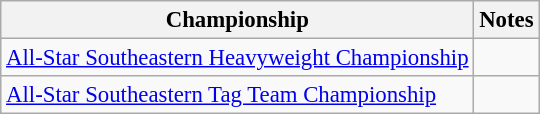<table class="wikitable" style="font-size: 95%;">
<tr>
<th>Championship</th>
<th>Notes</th>
</tr>
<tr>
<td><a href='#'>All-Star Southeastern Heavyweight Championship</a></td>
<td></td>
</tr>
<tr>
<td><a href='#'>All-Star Southeastern Tag Team Championship</a></td>
<td></td>
</tr>
</table>
